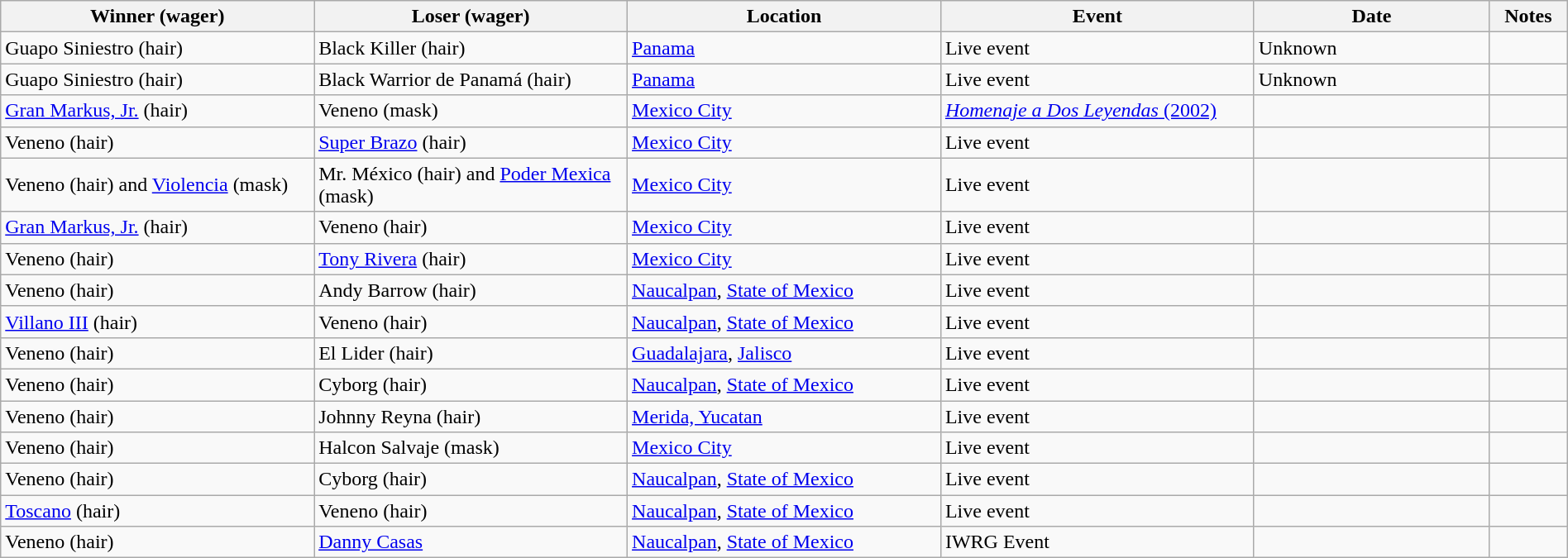<table class="wikitable" width=100%>
<tr>
<th width=20%>Winner (wager)</th>
<th width=20%>Loser (wager)</th>
<th width=20%>Location</th>
<th width=20%>Event</th>
<th width=15%>Date</th>
<th width=5%>Notes</th>
</tr>
<tr>
<td>Guapo Siniestro (hair)</td>
<td>Black Killer (hair)</td>
<td><a href='#'>Panama</a></td>
<td>Live event</td>
<td>Unknown</td>
<td></td>
</tr>
<tr>
<td>Guapo Siniestro (hair)</td>
<td>Black Warrior de Panamá (hair)</td>
<td><a href='#'>Panama</a></td>
<td>Live event</td>
<td>Unknown</td>
<td></td>
</tr>
<tr>
<td><a href='#'>Gran Markus, Jr.</a> (hair)</td>
<td>Veneno (mask)</td>
<td><a href='#'>Mexico City</a></td>
<td><a href='#'><em>Homenaje a Dos Leyendas</em> (2002)</a></td>
<td></td>
<td></td>
</tr>
<tr>
<td>Veneno (hair)</td>
<td><a href='#'>Super Brazo</a> (hair)</td>
<td><a href='#'>Mexico City</a></td>
<td>Live event</td>
<td></td>
<td></td>
</tr>
<tr>
<td>Veneno (hair) and <a href='#'>Violencia</a> (mask)</td>
<td>Mr. México (hair) and <a href='#'>Poder Mexica</a> (mask)</td>
<td><a href='#'>Mexico City</a></td>
<td>Live event</td>
<td></td>
<td></td>
</tr>
<tr>
<td><a href='#'>Gran Markus, Jr.</a> (hair)</td>
<td>Veneno (hair)</td>
<td><a href='#'>Mexico City</a></td>
<td>Live event</td>
<td></td>
<td></td>
</tr>
<tr>
<td>Veneno (hair)</td>
<td><a href='#'>Tony Rivera</a> (hair)</td>
<td><a href='#'>Mexico City</a></td>
<td>Live event</td>
<td></td>
<td></td>
</tr>
<tr>
<td>Veneno (hair)</td>
<td>Andy Barrow (hair)</td>
<td><a href='#'>Naucalpan</a>, <a href='#'>State of Mexico</a></td>
<td>Live event</td>
<td></td>
<td></td>
</tr>
<tr>
<td><a href='#'>Villano III</a> (hair)</td>
<td>Veneno (hair)</td>
<td><a href='#'>Naucalpan</a>, <a href='#'>State of Mexico</a></td>
<td>Live event</td>
<td></td>
<td></td>
</tr>
<tr>
<td>Veneno (hair)</td>
<td>El Lider (hair)</td>
<td><a href='#'>Guadalajara</a>, <a href='#'>Jalisco</a></td>
<td>Live event</td>
<td></td>
<td></td>
</tr>
<tr>
<td>Veneno (hair)</td>
<td>Cyborg (hair)</td>
<td><a href='#'>Naucalpan</a>, <a href='#'>State of Mexico</a></td>
<td>Live event</td>
<td></td>
<td></td>
</tr>
<tr>
<td>Veneno (hair)</td>
<td>Johnny Reyna (hair)</td>
<td><a href='#'>Merida, Yucatan</a></td>
<td>Live event</td>
<td></td>
<td></td>
</tr>
<tr>
<td>Veneno (hair)</td>
<td>Halcon Salvaje (mask)</td>
<td><a href='#'>Mexico City</a></td>
<td>Live event</td>
<td></td>
<td> </td>
</tr>
<tr>
<td>Veneno (hair)</td>
<td>Cyborg (hair)</td>
<td><a href='#'>Naucalpan</a>, <a href='#'>State of Mexico</a></td>
<td>Live event</td>
<td></td>
<td></td>
</tr>
<tr>
<td><a href='#'>Toscano</a> (hair)</td>
<td>Veneno (hair)</td>
<td><a href='#'>Naucalpan</a>, <a href='#'>State of Mexico</a></td>
<td>Live event</td>
<td></td>
<td></td>
</tr>
<tr>
<td>Veneno (hair)</td>
<td><a href='#'>Danny Casas</a></td>
<td><a href='#'>Naucalpan</a>, <a href='#'>State of Mexico</a></td>
<td>IWRG Event</td>
<td></td>
<td></td>
</tr>
</table>
